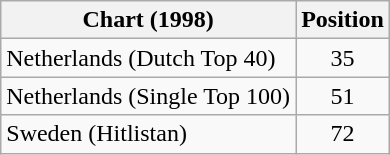<table class="wikitable sortable">
<tr>
<th>Chart (1998)</th>
<th>Position</th>
</tr>
<tr>
<td>Netherlands (Dutch Top 40)</td>
<td align="center">35</td>
</tr>
<tr>
<td>Netherlands (Single Top 100)</td>
<td align="center">51</td>
</tr>
<tr>
<td>Sweden (Hitlistan)</td>
<td align="center">72</td>
</tr>
</table>
